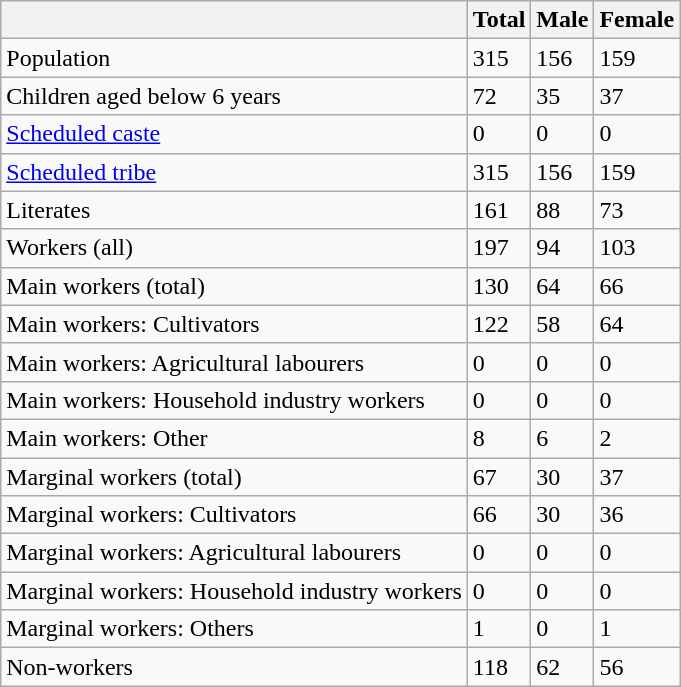<table class="wikitable sortable">
<tr>
<th></th>
<th>Total</th>
<th>Male</th>
<th>Female</th>
</tr>
<tr>
<td>Population</td>
<td>315</td>
<td>156</td>
<td>159</td>
</tr>
<tr>
<td>Children aged below 6 years</td>
<td>72</td>
<td>35</td>
<td>37</td>
</tr>
<tr>
<td><a href='#'>Scheduled caste</a></td>
<td>0</td>
<td>0</td>
<td>0</td>
</tr>
<tr>
<td><a href='#'>Scheduled tribe</a></td>
<td>315</td>
<td>156</td>
<td>159</td>
</tr>
<tr>
<td>Literates</td>
<td>161</td>
<td>88</td>
<td>73</td>
</tr>
<tr>
<td>Workers (all)</td>
<td>197</td>
<td>94</td>
<td>103</td>
</tr>
<tr>
<td>Main workers (total)</td>
<td>130</td>
<td>64</td>
<td>66</td>
</tr>
<tr>
<td>Main workers: Cultivators</td>
<td>122</td>
<td>58</td>
<td>64</td>
</tr>
<tr>
<td>Main workers: Agricultural labourers</td>
<td>0</td>
<td>0</td>
<td>0</td>
</tr>
<tr>
<td>Main workers: Household industry workers</td>
<td>0</td>
<td>0</td>
<td>0</td>
</tr>
<tr>
<td>Main workers: Other</td>
<td>8</td>
<td>6</td>
<td>2</td>
</tr>
<tr>
<td>Marginal workers (total)</td>
<td>67</td>
<td>30</td>
<td>37</td>
</tr>
<tr>
<td>Marginal workers: Cultivators</td>
<td>66</td>
<td>30</td>
<td>36</td>
</tr>
<tr>
<td>Marginal workers: Agricultural labourers</td>
<td>0</td>
<td>0</td>
<td>0</td>
</tr>
<tr>
<td>Marginal workers: Household industry workers</td>
<td>0</td>
<td>0</td>
<td>0</td>
</tr>
<tr>
<td>Marginal workers: Others</td>
<td>1</td>
<td>0</td>
<td>1</td>
</tr>
<tr>
<td>Non-workers</td>
<td>118</td>
<td>62</td>
<td>56</td>
</tr>
</table>
